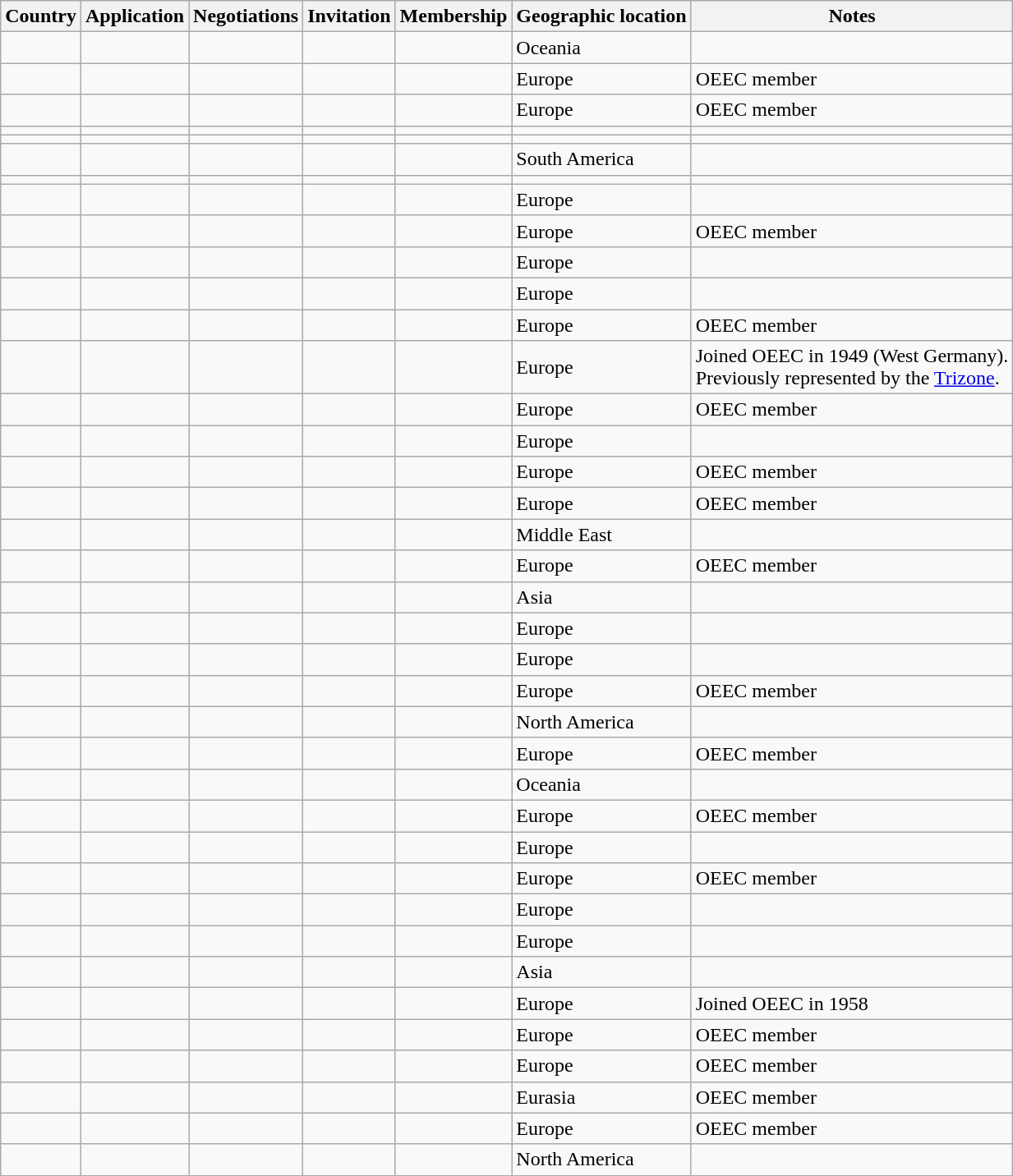<table class="wikitable sortable mw-datatable sticky-header sort-under static-row-numbers">
<tr>
<th>Country</th>
<th>Application</th>
<th>Negotiations</th>
<th>Invitation</th>
<th>Membership</th>
<th>Geographic location</th>
<th class=unsortable>Notes</th>
</tr>
<tr>
<td></td>
<td></td>
<td></td>
<td></td>
<td></td>
<td>Oceania</td>
<td></td>
</tr>
<tr>
<td></td>
<td></td>
<td></td>
<td></td>
<td></td>
<td>Europe</td>
<td>OEEC member</td>
</tr>
<tr>
<td></td>
<td></td>
<td></td>
<td></td>
<td></td>
<td>Europe</td>
<td>OEEC member</td>
</tr>
<tr>
<td></td>
<td></td>
<td></td>
<td></td>
<td></td>
<td></td>
<td></td>
</tr>
<tr>
<td></td>
<td></td>
<td></td>
<td></td>
<td></td>
<td></td>
<td></td>
</tr>
<tr>
<td></td>
<td></td>
<td></td>
<td></td>
<td></td>
<td>South America</td>
<td></td>
</tr>
<tr>
<td></td>
<td></td>
<td></td>
<td></td>
<td></td>
<td></td>
<td></td>
</tr>
<tr>
<td></td>
<td></td>
<td></td>
<td></td>
<td></td>
<td>Europe</td>
<td></td>
</tr>
<tr>
<td></td>
<td></td>
<td></td>
<td></td>
<td></td>
<td>Europe</td>
<td>OEEC member</td>
</tr>
<tr>
<td></td>
<td></td>
<td></td>
<td></td>
<td></td>
<td>Europe</td>
<td></td>
</tr>
<tr>
<td></td>
<td></td>
<td></td>
<td></td>
<td></td>
<td>Europe</td>
<td></td>
</tr>
<tr>
<td></td>
<td></td>
<td></td>
<td></td>
<td></td>
<td>Europe</td>
<td>OEEC member</td>
</tr>
<tr>
<td></td>
<td></td>
<td></td>
<td></td>
<td></td>
<td>Europe</td>
<td>Joined OEEC in 1949 (West Germany).<br>Previously represented by the <a href='#'>Trizone</a>.</td>
</tr>
<tr>
<td></td>
<td></td>
<td></td>
<td></td>
<td></td>
<td>Europe</td>
<td>OEEC member</td>
</tr>
<tr>
<td></td>
<td></td>
<td></td>
<td></td>
<td></td>
<td>Europe</td>
<td></td>
</tr>
<tr>
<td></td>
<td></td>
<td></td>
<td></td>
<td></td>
<td>Europe</td>
<td>OEEC member</td>
</tr>
<tr>
<td></td>
<td></td>
<td></td>
<td></td>
<td></td>
<td>Europe</td>
<td>OEEC member</td>
</tr>
<tr>
<td></td>
<td></td>
<td></td>
<td></td>
<td></td>
<td>Middle East</td>
<td></td>
</tr>
<tr>
<td></td>
<td></td>
<td></td>
<td></td>
<td></td>
<td>Europe</td>
<td>OEEC member</td>
</tr>
<tr>
<td></td>
<td></td>
<td></td>
<td></td>
<td></td>
<td>Asia</td>
<td></td>
</tr>
<tr>
<td></td>
<td></td>
<td></td>
<td></td>
<td></td>
<td>Europe</td>
<td></td>
</tr>
<tr>
<td></td>
<td></td>
<td></td>
<td></td>
<td></td>
<td>Europe</td>
<td></td>
</tr>
<tr>
<td></td>
<td></td>
<td></td>
<td></td>
<td></td>
<td>Europe</td>
<td>OEEC member</td>
</tr>
<tr>
<td></td>
<td></td>
<td></td>
<td></td>
<td></td>
<td>North America</td>
<td></td>
</tr>
<tr>
<td></td>
<td></td>
<td></td>
<td></td>
<td></td>
<td>Europe</td>
<td>OEEC member</td>
</tr>
<tr>
<td></td>
<td></td>
<td></td>
<td></td>
<td></td>
<td>Oceania</td>
<td></td>
</tr>
<tr>
<td></td>
<td></td>
<td></td>
<td></td>
<td></td>
<td>Europe</td>
<td>OEEC member</td>
</tr>
<tr>
<td></td>
<td></td>
<td></td>
<td></td>
<td></td>
<td>Europe</td>
<td></td>
</tr>
<tr>
<td></td>
<td></td>
<td></td>
<td></td>
<td></td>
<td>Europe</td>
<td>OEEC member</td>
</tr>
<tr>
<td></td>
<td></td>
<td></td>
<td></td>
<td></td>
<td>Europe</td>
<td></td>
</tr>
<tr>
<td></td>
<td></td>
<td></td>
<td></td>
<td></td>
<td>Europe</td>
<td></td>
</tr>
<tr>
<td></td>
<td></td>
<td></td>
<td></td>
<td></td>
<td>Asia</td>
<td></td>
</tr>
<tr>
<td></td>
<td></td>
<td></td>
<td></td>
<td></td>
<td>Europe</td>
<td>Joined OEEC in 1958</td>
</tr>
<tr>
<td></td>
<td></td>
<td></td>
<td></td>
<td></td>
<td>Europe</td>
<td>OEEC member</td>
</tr>
<tr>
<td></td>
<td></td>
<td></td>
<td></td>
<td></td>
<td>Europe</td>
<td>OEEC member</td>
</tr>
<tr>
<td></td>
<td></td>
<td></td>
<td></td>
<td></td>
<td>Eurasia</td>
<td>OEEC member</td>
</tr>
<tr>
<td></td>
<td></td>
<td></td>
<td></td>
<td></td>
<td>Europe</td>
<td>OEEC member</td>
</tr>
<tr>
<td></td>
<td></td>
<td></td>
<td></td>
<td></td>
<td>North America</td>
<td></td>
</tr>
</table>
